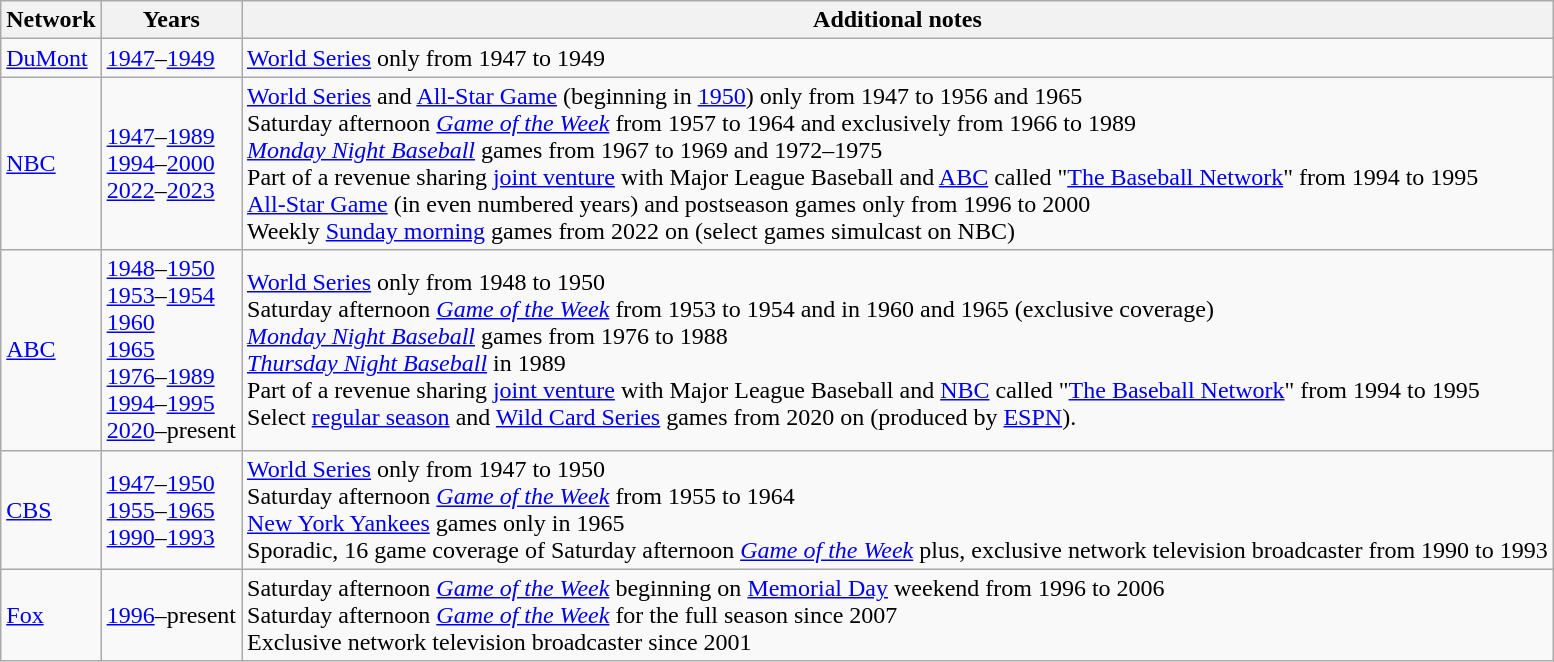<table class="wikitable">
<tr>
<th>Network</th>
<th>Years</th>
<th>Additional notes</th>
</tr>
<tr>
<td><a href='#'>DuMont</a></td>
<td><a href='#'>1947</a>–<a href='#'>1949</a></td>
<td><a href='#'>World Series</a> only from 1947 to 1949</td>
</tr>
<tr>
<td><a href='#'>NBC</a></td>
<td><a href='#'>1947</a>–<a href='#'>1989</a><br><a href='#'>1994</a>–<a href='#'>2000</a><br><a href='#'>2022</a>–<a href='#'>2023</a></td>
<td><a href='#'>World Series</a> and <a href='#'>All-Star Game</a> (beginning in <a href='#'>1950</a>) only from 1947 to 1956 and 1965<br>Saturday afternoon <em><a href='#'>Game of the Week</a></em> from 1957 to 1964 and exclusively from 1966 to 1989<br><em><a href='#'>Monday Night Baseball</a></em> games from 1967 to 1969 and 1972–1975<br>Part of a revenue sharing <a href='#'>joint venture</a> with Major League Baseball and <a href='#'>ABC</a> called "<a href='#'>The Baseball Network</a>" from 1994 to 1995<br><a href='#'>All-Star Game</a> (in even numbered years) and postseason games only from 1996 to 2000<br>Weekly <a href='#'>Sunday morning</a> games from 2022 on (select games simulcast on NBC)</td>
</tr>
<tr>
<td><a href='#'>ABC</a></td>
<td><a href='#'>1948</a>–<a href='#'>1950</a><br><a href='#'>1953</a>–<a href='#'>1954</a><br><a href='#'>1960</a><br><a href='#'>1965</a><br><a href='#'>1976</a>–<a href='#'>1989</a><br><a href='#'>1994</a>–<a href='#'>1995</a><br><a href='#'>2020</a>–present</td>
<td><a href='#'>World Series</a> only from 1948 to 1950<br>Saturday afternoon <em><a href='#'>Game of the Week</a></em> from 1953 to 1954 and in 1960 and 1965 (exclusive coverage)<br><em><a href='#'>Monday Night Baseball</a></em> games from 1976 to 1988<br><em><a href='#'>Thursday Night Baseball</a></em> in 1989<br>Part of a revenue sharing <a href='#'>joint venture</a> with Major League Baseball and <a href='#'>NBC</a> called "<a href='#'>The Baseball Network</a>" from 1994 to 1995<br>Select <a href='#'>regular season</a> and <a href='#'>Wild Card Series</a> games from 2020 on (produced by <a href='#'>ESPN</a>).</td>
</tr>
<tr>
<td><a href='#'>CBS</a></td>
<td><a href='#'>1947</a>–<a href='#'>1950</a><br><a href='#'>1955</a>–<a href='#'>1965</a><br><a href='#'>1990</a>–<a href='#'>1993</a></td>
<td><a href='#'>World Series</a> only from 1947 to 1950<br>Saturday afternoon <em><a href='#'>Game of the Week</a></em> from 1955 to 1964<br><a href='#'>New York Yankees</a> games only in 1965<br>Sporadic, 16 game coverage of Saturday afternoon <em><a href='#'>Game of the Week</a></em> plus, exclusive network television broadcaster from 1990 to 1993</td>
</tr>
<tr>
<td><a href='#'>Fox</a></td>
<td><a href='#'>1996</a>–present</td>
<td>Saturday afternoon <em><a href='#'>Game of the Week</a></em> beginning on <a href='#'>Memorial Day</a> weekend from 1996 to 2006<br>Saturday afternoon <em><a href='#'>Game of the Week</a></em> for the full season since 2007<br>Exclusive network television broadcaster since 2001</td>
</tr>
</table>
